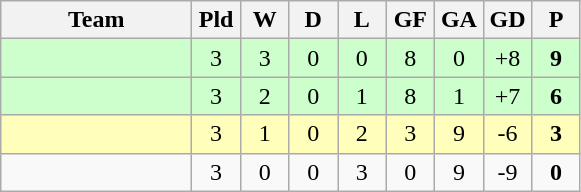<table class="wikitable">
<tr>
<th width=120>Team</th>
<th width=25>Pld</th>
<th width=25>W</th>
<th width=25>D</th>
<th width=25>L</th>
<th width=25>GF</th>
<th width=25>GA</th>
<th width=25>GD</th>
<th width=25>P</th>
</tr>
<tr align=center bgcolor=#ccffcc>
<td align=left><strong></strong></td>
<td>3</td>
<td>3</td>
<td>0</td>
<td>0</td>
<td>8</td>
<td>0</td>
<td>+8</td>
<td><strong>9</strong></td>
</tr>
<tr align=center bgcolor=#ccffcc>
<td align=left><strong></strong></td>
<td>3</td>
<td>2</td>
<td>0</td>
<td>1</td>
<td>8</td>
<td>1</td>
<td>+7</td>
<td><strong>6</strong></td>
</tr>
<tr align=center bgcolor=#ffffbb>
<td align=left><strong></strong></td>
<td>3</td>
<td>1</td>
<td>0</td>
<td>2</td>
<td>3</td>
<td>9</td>
<td>-6</td>
<td><strong>3</strong></td>
</tr>
<tr align=center>
<td align=left><strong></strong></td>
<td>3</td>
<td>0</td>
<td>0</td>
<td>3</td>
<td>0</td>
<td>9</td>
<td>-9</td>
<td><strong>0</strong></td>
</tr>
</table>
